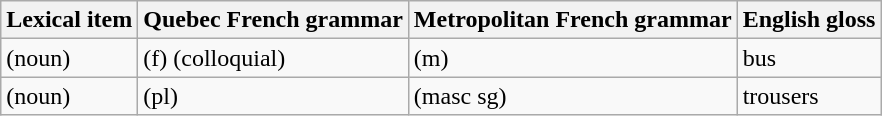<table class="wikitable">
<tr>
<th>Lexical item</th>
<th>Quebec French grammar</th>
<th>Metropolitan French grammar</th>
<th>English gloss</th>
</tr>
<tr>
<td> (noun)</td>
<td> (f) (colloquial)</td>
<td> (m)</td>
<td>bus</td>
</tr>
<tr>
<td> (noun)</td>
<td> (pl)</td>
<td> (masc sg)</td>
<td>trousers</td>
</tr>
</table>
